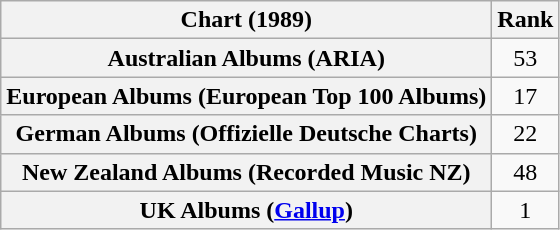<table class="wikitable sortable plainrowheaders">
<tr>
<th>Chart (1989)</th>
<th>Rank</th>
</tr>
<tr>
<th scope="row">Australian Albums (ARIA)</th>
<td style="text-align:center;">53</td>
</tr>
<tr>
<th scope="row">European Albums (European Top 100 Albums)</th>
<td style="text-align:center;">17</td>
</tr>
<tr>
<th scope="row">German Albums (Offizielle Deutsche Charts)</th>
<td style="text-align:center;">22</td>
</tr>
<tr>
<th scope="row">New Zealand Albums (Recorded Music NZ)</th>
<td style="text-align:center;">48</td>
</tr>
<tr>
<th scope="row">UK Albums (<a href='#'>Gallup</a>)</th>
<td style="text-align:center;">1</td>
</tr>
</table>
